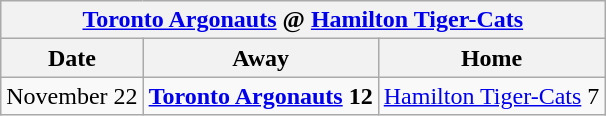<table class="wikitable">
<tr>
<th colspan=4><a href='#'>Toronto Argonauts</a> @ <a href='#'>Hamilton Tiger-Cats</a></th>
</tr>
<tr>
<th>Date</th>
<th>Away</th>
<th>Home</th>
</tr>
<tr>
<td>November 22</td>
<td><strong><a href='#'>Toronto Argonauts</a> 12</strong></td>
<td><a href='#'>Hamilton Tiger-Cats</a> 7</td>
</tr>
</table>
